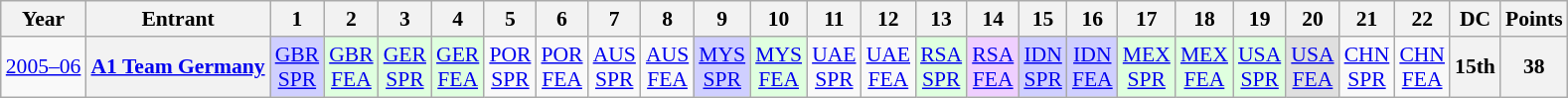<table class="wikitable" style="text-align:center; font-size:90%">
<tr>
<th>Year</th>
<th>Entrant</th>
<th>1</th>
<th>2</th>
<th>3</th>
<th>4</th>
<th>5</th>
<th>6</th>
<th>7</th>
<th>8</th>
<th>9</th>
<th>10</th>
<th>11</th>
<th>12</th>
<th>13</th>
<th>14</th>
<th>15</th>
<th>16</th>
<th>17</th>
<th>18</th>
<th>19</th>
<th>20</th>
<th>21</th>
<th>22</th>
<th>DC</th>
<th>Points</th>
</tr>
<tr>
<td><a href='#'>2005–06</a></td>
<th><a href='#'>A1 Team Germany</a></th>
<td style="background:#CFCFFF;"><a href='#'>GBR<br>SPR</a><br></td>
<td style="background:#DFFFDF;"><a href='#'>GBR<br>FEA</a><br></td>
<td style="background:#DFFFDF;"><a href='#'>GER<br>SPR</a><br></td>
<td style="background:#DFFFDF;"><a href='#'>GER<br>FEA</a><br></td>
<td><a href='#'>POR<br>SPR</a></td>
<td><a href='#'>POR<br>FEA</a></td>
<td><a href='#'>AUS<br>SPR</a></td>
<td><a href='#'>AUS<br>FEA</a></td>
<td style="background:#CFCFFF;"><a href='#'>MYS<br>SPR</a><br></td>
<td style="background:#DFFFDF;"><a href='#'>MYS<br>FEA</a><br></td>
<td><a href='#'>UAE<br>SPR</a></td>
<td><a href='#'>UAE<br>FEA</a></td>
<td style="background:#DFFFDF;"><a href='#'>RSA<br>SPR</a><br></td>
<td style="background:#EFCFFF;"><a href='#'>RSA<br>FEA</a><br></td>
<td style="background:#CFCFFF;"><a href='#'>IDN<br>SPR</a><br></td>
<td style="background:#CFCFFF;"><a href='#'>IDN<br>FEA</a><br></td>
<td style="background:#DFFFDF;"><a href='#'>MEX<br>SPR</a><br></td>
<td style="background:#DFFFDF;"><a href='#'>MEX<br>FEA</a><br></td>
<td style="background:#DFFFDF;"><a href='#'>USA<br>SPR</a><br></td>
<td style="background:#DFDFDF;"><a href='#'>USA<br>FEA</a><br></td>
<td><a href='#'>CHN<br>SPR</a></td>
<td><a href='#'>CHN<br>FEA</a></td>
<th>15th</th>
<th>38</th>
</tr>
</table>
